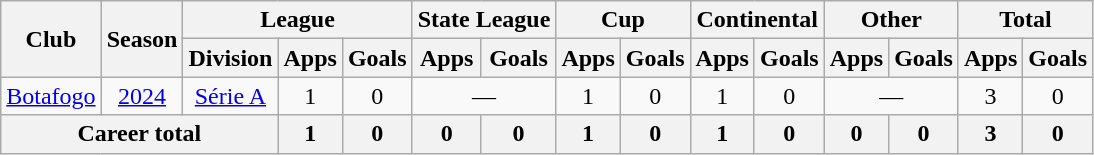<table class="wikitable" style="text-align: center">
<tr>
<th rowspan="2">Club</th>
<th rowspan="2">Season</th>
<th colspan="3">League</th>
<th colspan="2">State League</th>
<th colspan="2">Cup</th>
<th colspan="2">Continental</th>
<th colspan="2">Other</th>
<th colspan="2">Total</th>
</tr>
<tr>
<th>Division</th>
<th>Apps</th>
<th>Goals</th>
<th>Apps</th>
<th>Goals</th>
<th>Apps</th>
<th>Goals</th>
<th>Apps</th>
<th>Goals</th>
<th>Apps</th>
<th>Goals</th>
<th>Apps</th>
<th>Goals</th>
</tr>
<tr>
<td><a href='#'>Botafogo</a></td>
<td><a href='#'>2024</a></td>
<td><a href='#'>Série A</a></td>
<td>1</td>
<td>0</td>
<td colspan="2">—</td>
<td>1</td>
<td>0</td>
<td>1</td>
<td>0</td>
<td colspan="2">—</td>
<td>3</td>
<td>0</td>
</tr>
<tr>
<th colspan="3"><strong>Career total</strong></th>
<th>1</th>
<th>0</th>
<th>0</th>
<th>0</th>
<th>1</th>
<th>0</th>
<th>1</th>
<th>0</th>
<th>0</th>
<th>0</th>
<th>3</th>
<th>0</th>
</tr>
</table>
